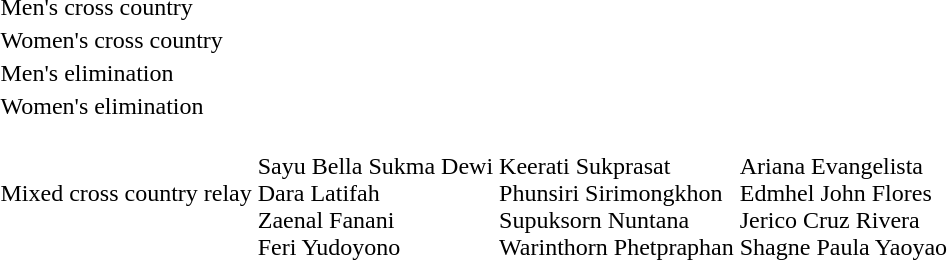<table>
<tr>
<td>Men's cross country<br></td>
<td></td>
<td></td>
<td></td>
</tr>
<tr>
<td>Women's cross country<br></td>
<td></td>
<td></td>
<td></td>
</tr>
<tr>
<td>Men's elimination<br></td>
<td></td>
<td></td>
<td></td>
</tr>
<tr>
<td>Women's elimination<br></td>
<td></td>
<td></td>
<td></td>
</tr>
<tr>
<td>Mixed cross country relay<br></td>
<td><br>Sayu Bella Sukma Dewi<br>Dara Latifah<br>Zaenal Fanani<br>Feri Yudoyono</td>
<td><br>Keerati Sukprasat<br>Phunsiri Sirimongkhon<br>Supuksorn Nuntana<br>Warinthorn Phetpraphan</td>
<td><br>Ariana Evangelista <br>Edmhel John Flores<br>Jerico Cruz Rivera<br>Shagne Paula Yaoyao</td>
</tr>
</table>
